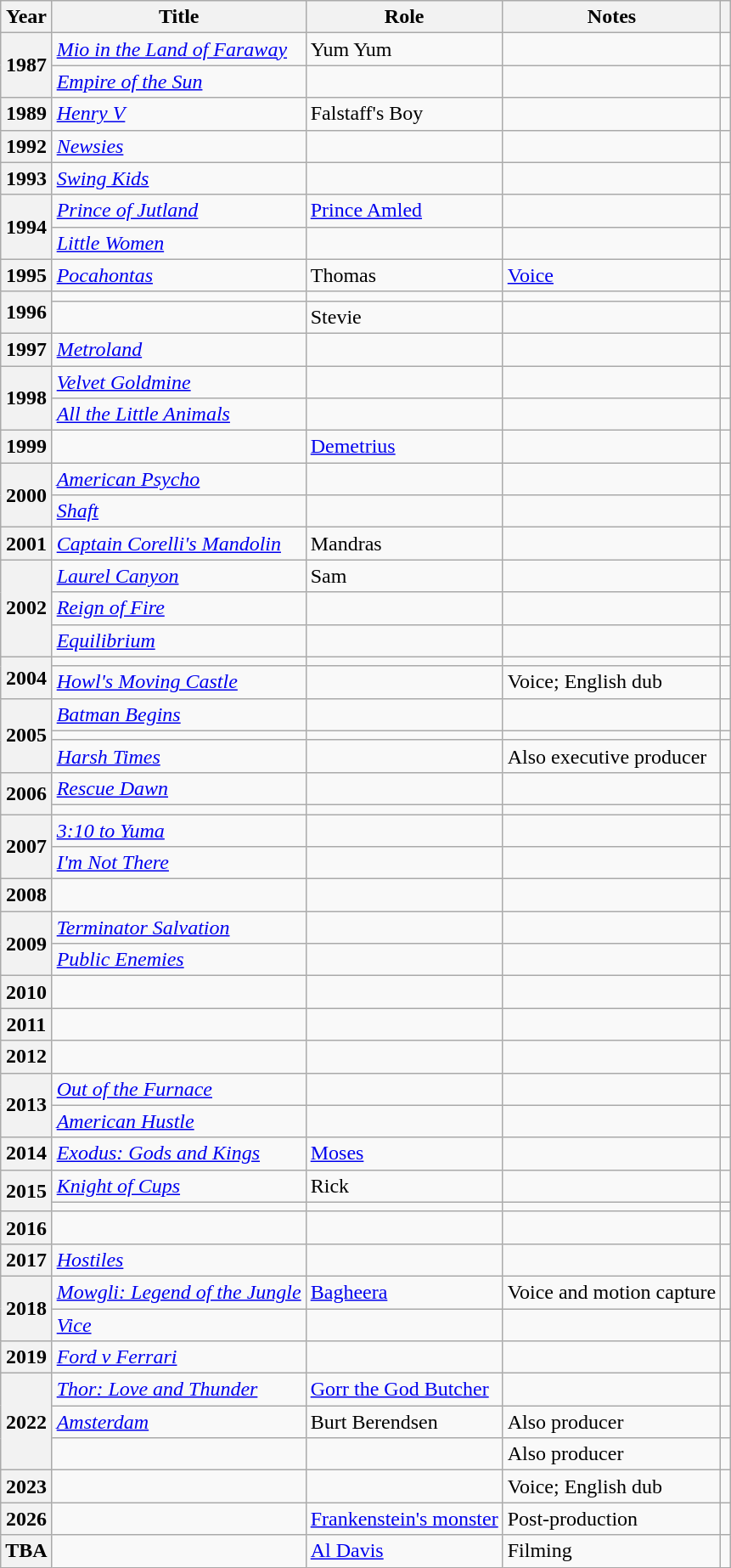<table class="wikitable plainrowheaders sortable" style="margin-right: 0;">
<tr>
<th scope="col">Year</th>
<th scope="col">Title</th>
<th scope="col">Role</th>
<th scope="col" class="unsortable">Notes</th>
<th scope="col" class="unsortable"></th>
</tr>
<tr>
<th scope="row" rowspan="2">1987</th>
<td><em><a href='#'>Mio in the Land of Faraway</a></em></td>
<td>Yum Yum</td>
<td></td>
<td style="text-align:center;"></td>
</tr>
<tr>
<td><em><a href='#'>Empire of the Sun</a></em></td>
<td></td>
<td></td>
<td style="text-align:center;"></td>
</tr>
<tr>
<th scope="row">1989</th>
<td><em><a href='#'>Henry V</a></em></td>
<td>Falstaff's Boy</td>
<td></td>
<td style="text-align:center;"></td>
</tr>
<tr>
<th scope="row">1992</th>
<td><em><a href='#'>Newsies</a></em></td>
<td></td>
<td></td>
<td style="text-align:center;"></td>
</tr>
<tr>
<th scope="row">1993</th>
<td><em><a href='#'>Swing Kids</a></em></td>
<td></td>
<td></td>
<td style="text-align:center;"></td>
</tr>
<tr>
<th scope="row" rowspan="2">1994</th>
<td><em><a href='#'>Prince of Jutland</a></em></td>
<td><a href='#'>Prince Amled</a></td>
<td></td>
<td style="text-align:center;"></td>
</tr>
<tr>
<td><em><a href='#'>Little Women</a></em></td>
<td></td>
<td></td>
<td style="text-align:center;"></td>
</tr>
<tr>
<th scope="row">1995</th>
<td><em><a href='#'>Pocahontas</a></em></td>
<td>Thomas</td>
<td><a href='#'>Voice</a></td>
<td style="text-align:center;"></td>
</tr>
<tr>
<th scope="row" rowspan="2">1996</th>
<td><em></em></td>
<td></td>
<td></td>
<td style="text-align:center;"></td>
</tr>
<tr>
<td><em></em></td>
<td>Stevie</td>
<td></td>
<td style="text-align:center;"></td>
</tr>
<tr>
<th scope="row">1997</th>
<td><em><a href='#'>Metroland</a></em></td>
<td></td>
<td></td>
<td style="text-align:center;"></td>
</tr>
<tr>
<th scope="row" rowspan="2">1998</th>
<td><em><a href='#'>Velvet Goldmine</a></em></td>
<td></td>
<td></td>
<td style="text-align:center;"></td>
</tr>
<tr>
<td><em><a href='#'>All the Little Animals</a></em></td>
<td></td>
<td></td>
<td style="text-align:center;"></td>
</tr>
<tr>
<th scope="row">1999</th>
<td><em></em></td>
<td><a href='#'>Demetrius</a></td>
<td></td>
<td style="text-align:center;"></td>
</tr>
<tr>
<th scope="row" rowspan="2">2000</th>
<td><em><a href='#'>American Psycho</a></em></td>
<td></td>
<td></td>
<td style="text-align:center;"></td>
</tr>
<tr>
<td><em><a href='#'>Shaft</a></em></td>
<td></td>
<td></td>
<td style="text-align:center;"></td>
</tr>
<tr>
<th scope="row">2001</th>
<td><em><a href='#'>Captain Corelli's Mandolin</a></em></td>
<td>Mandras</td>
<td></td>
<td style="text-align:center;"></td>
</tr>
<tr>
<th scope="row" rowspan="3">2002</th>
<td><em><a href='#'>Laurel Canyon</a></em></td>
<td>Sam</td>
<td></td>
<td style="text-align:center;"></td>
</tr>
<tr>
<td><em><a href='#'>Reign of Fire</a></em></td>
<td></td>
<td></td>
<td style="text-align:center;"></td>
</tr>
<tr>
<td><em><a href='#'>Equilibrium</a></em></td>
<td></td>
<td></td>
<td style="text-align:center;"></td>
</tr>
<tr>
<th scope="row" rowspan="2">2004</th>
<td><em></em></td>
<td></td>
<td></td>
<td style="text-align:center;"></td>
</tr>
<tr>
<td><em><a href='#'>Howl's Moving Castle</a></em></td>
<td></td>
<td>Voice; English dub</td>
<td style="text-align:center;"></td>
</tr>
<tr>
<th scope="row" rowspan="3">2005</th>
<td><em><a href='#'>Batman Begins</a></em></td>
<td></td>
<td></td>
<td style="text-align:center;"></td>
</tr>
<tr>
<td><em></em></td>
<td></td>
<td></td>
<td style="text-align:center;"></td>
</tr>
<tr>
<td><em><a href='#'>Harsh Times</a></em></td>
<td></td>
<td>Also executive producer</td>
<td style="text-align:center;"></td>
</tr>
<tr>
<th scope="row" rowspan="2">2006</th>
<td><em><a href='#'>Rescue Dawn</a></em></td>
<td></td>
<td></td>
<td style="text-align:center;"><br></td>
</tr>
<tr>
<td><em></em></td>
<td></td>
<td></td>
<td style="text-align:center;"></td>
</tr>
<tr>
<th scope="row" rowspan="2">2007</th>
<td><em><a href='#'>3:10 to Yuma</a></em></td>
<td></td>
<td></td>
<td style="text-align:center;"></td>
</tr>
<tr>
<td><em><a href='#'>I'm Not There</a></em></td>
<td></td>
<td></td>
<td style="text-align:center;"></td>
</tr>
<tr>
<th scope="row">2008</th>
<td><em></em></td>
<td></td>
<td></td>
<td style="text-align:center;"></td>
</tr>
<tr>
<th scope="row" rowspan="2">2009</th>
<td><em><a href='#'>Terminator Salvation</a></em></td>
<td></td>
<td></td>
<td style="text-align:center;"></td>
</tr>
<tr>
<td><em><a href='#'>Public Enemies</a></em></td>
<td></td>
<td></td>
<td style="text-align:center;"></td>
</tr>
<tr>
<th scope="row">2010</th>
<td><em></em></td>
<td></td>
<td></td>
<td style="text-align:center;"></td>
</tr>
<tr>
<th scope="row">2011</th>
<td><em></em></td>
<td></td>
<td></td>
<td style="text-align:center;"></td>
</tr>
<tr>
<th scope="row">2012</th>
<td><em></em></td>
<td></td>
<td></td>
<td style="text-align:center;"></td>
</tr>
<tr>
<th scope="row" rowspan="2">2013</th>
<td><em><a href='#'>Out of the Furnace</a></em></td>
<td></td>
<td></td>
<td style="text-align:center;"></td>
</tr>
<tr>
<td><em><a href='#'>American Hustle</a></em></td>
<td></td>
<td></td>
<td style="text-align: center;"></td>
</tr>
<tr>
<th scope="row">2014</th>
<td><em><a href='#'>Exodus: Gods and Kings</a></em></td>
<td><a href='#'>Moses</a></td>
<td></td>
<td style="text-align:center;"></td>
</tr>
<tr>
<th scope="row" rowspan="2">2015</th>
<td><em><a href='#'>Knight of Cups</a></em></td>
<td>Rick</td>
<td></td>
<td style="text-align:center;"></td>
</tr>
<tr>
<td><em></em></td>
<td></td>
<td></td>
<td style="text-align: center;"></td>
</tr>
<tr>
<th scope="row">2016</th>
<td><em></em></td>
<td></td>
<td></td>
<td style="text-align: center;"></td>
</tr>
<tr>
<th scope="row">2017</th>
<td><em><a href='#'>Hostiles</a></em></td>
<td></td>
<td></td>
<td style="text-align: center;"></td>
</tr>
<tr>
<th scope="row" rowspan="2">2018</th>
<td><em><a href='#'>Mowgli: Legend of the Jungle</a></em></td>
<td><a href='#'>Bagheera</a></td>
<td>Voice and motion capture</td>
<td style="text-align: center;"></td>
</tr>
<tr>
<td><em><a href='#'>Vice</a></em></td>
<td></td>
<td></td>
<td style="text-align:center;"></td>
</tr>
<tr>
<th scope="row">2019</th>
<td><em><a href='#'>Ford v Ferrari</a></em></td>
<td></td>
<td></td>
<td style="text-align:center;"></td>
</tr>
<tr>
<th scope="row" rowspan="3">2022</th>
<td><em><a href='#'>Thor: Love and Thunder</a></em></td>
<td><a href='#'>Gorr the God Butcher</a></td>
<td></td>
<td style="text-align: center;"></td>
</tr>
<tr>
<td><em><a href='#'>Amsterdam</a></em></td>
<td>Burt Berendsen</td>
<td>Also producer</td>
<td style="text-align: center;"></td>
</tr>
<tr>
<td><em></em></td>
<td></td>
<td>Also producer</td>
<td style="text-align: center;"></td>
</tr>
<tr>
<th scope="row">2023</th>
<td><em></em></td>
<td></td>
<td>Voice; English dub</td>
<td style="text-align: center;"></td>
</tr>
<tr>
<th scope="row">2026</th>
<td></td>
<td><a href='#'>Frankenstein's monster</a></td>
<td>Post-production</td>
<td style="text-align: center;"></td>
</tr>
<tr>
<th scope="row">TBA</th>
<td></td>
<td><a href='#'>Al Davis</a></td>
<td>Filming</td>
<td style="text-align: center;"></td>
</tr>
</table>
